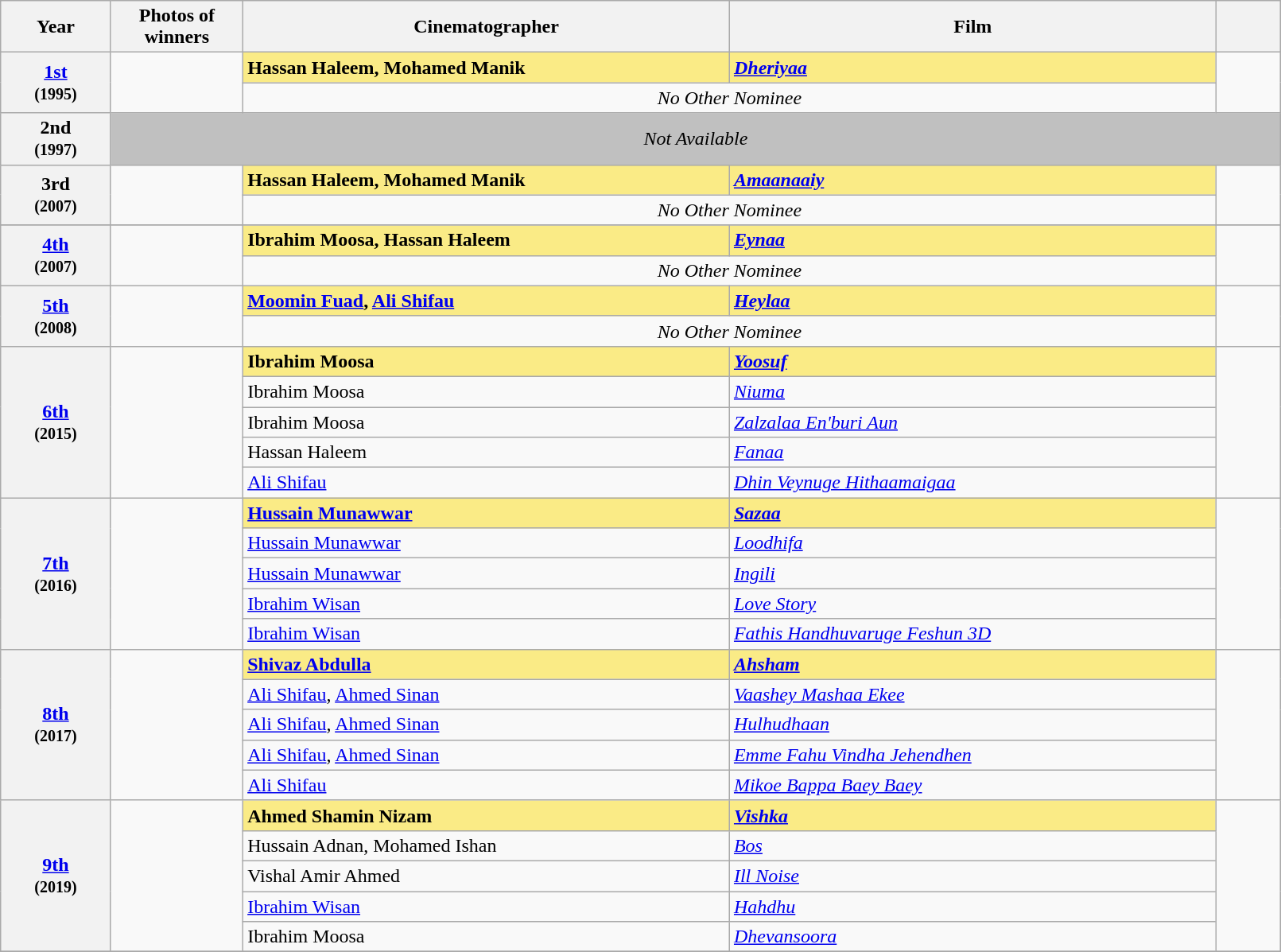<table class="wikitable sortable" style="width:85%; text-align:left;">
<tr>
<th scope="col" style="width:3%; text-align:center;">Year</th>
<th scope="col" style="width:3%;text-align:center;">Photos of winners</th>
<th scope="col" style="width:15%;text-align:center;">Cinematographer</th>
<th scope="col" style="width:15%;text-align:center;">Film</th>
<th scope="col" style="width:2%" class="unsortable"></th>
</tr>
<tr>
<th scope="row" rowspan=2 style="text-align:center"><a href='#'>1st</a><br><small>(1995)</small></th>
<td rowspan=2 style="text-align:center"></td>
<td style="background:#FAEB86;"><strong>Hassan Haleem, Mohamed Manik</strong></td>
<td style="background:#FAEB86;"><strong><em><a href='#'>Dheriyaa</a></em></strong></td>
<td rowspan=2 style="text-align: center;"></td>
</tr>
<tr>
<td colspan=2 style="text-align:center"><em>No Other Nominee</em></td>
</tr>
<tr>
<th scope="row" style="text-align:center">2nd<br><small>(1997)</small></th>
<td bgcolor="#C0C0C0" align="center" colspan="4"><em>Not Available</em></td>
</tr>
<tr>
<th scope="row" rowspan=2 style="text-align:center">3rd<br><small>(2007)</small></th>
<td rowspan=2 style="text-align:center"></td>
<td style="background:#FAEB86;"><strong>Hassan Haleem, Mohamed Manik</strong></td>
<td style="background:#FAEB86;"><strong><em><a href='#'>Amaanaaiy</a></em></strong></td>
<td rowspan=2 style="text-align: center;"></td>
</tr>
<tr>
<td colspan=2 style="text-align:center"><em>No Other Nominee</em></td>
</tr>
<tr>
</tr>
<tr>
<th scope="row" rowspan=2 style="text-align:center"><a href='#'>4th</a><br><small>(2007)</small></th>
<td rowspan=2 style="text-align:center"></td>
<td style="background:#FAEB86;"><strong>  Ibrahim Moosa, Hassan Haleem</strong></td>
<td style="background:#FAEB86;"><strong><em><a href='#'>Eynaa</a></em></strong></td>
<td rowspan=2 style="text-align: center;"></td>
</tr>
<tr>
<td colspan=2 style="text-align:center"><em>No Other Nominee</em></td>
</tr>
<tr>
<th scope="row" rowspan=2 style="text-align:center"><a href='#'>5th</a><br><small>(2008)</small></th>
<td rowspan=2 style="text-align:center"></td>
<td style="background:#FAEB86;"><strong><a href='#'>Moomin Fuad</a>, <a href='#'>Ali Shifau</a></strong></td>
<td style="background:#FAEB86;"><strong><em><a href='#'>Heylaa</a></em></strong></td>
<td rowspan=2 style="text-align: center;"></td>
</tr>
<tr>
<td colspan=2 style="text-align:center"><em>No Other Nominee</em></td>
</tr>
<tr>
<th scope="row" rowspan=5 style="text-align:center"><a href='#'>6th</a><br><small>(2015)</small></th>
<td rowspan=5 style="text-align:center"></td>
<td style="background:#FAEB86;"><strong> Ibrahim Moosa</strong></td>
<td style="background:#FAEB86;"><strong><em><a href='#'>Yoosuf</a></em></strong></td>
<td rowspan=5 style="text-align: center;"></td>
</tr>
<tr>
<td>Ibrahim Moosa</td>
<td><em><a href='#'>Niuma</a></em></td>
</tr>
<tr>
<td>Ibrahim Moosa</td>
<td><em><a href='#'>Zalzalaa En'buri Aun</a></em></td>
</tr>
<tr>
<td>Hassan Haleem</td>
<td><em><a href='#'>Fanaa</a></em></td>
</tr>
<tr>
<td><a href='#'>Ali Shifau </a></td>
<td><em><a href='#'>Dhin Veynuge Hithaamaigaa</a></em></td>
</tr>
<tr>
<th scope="row" rowspan=5 style="text-align:center"><a href='#'>7th</a><br><small>(2016)</small></th>
<td rowspan=5 style="text-align:center"></td>
<td style="background:#FAEB86;"><strong>   <a href='#'>Hussain Munawwar</a></strong></td>
<td style="background:#FAEB86;"><strong><em><a href='#'>Sazaa</a></em></strong></td>
<td rowspan=5 style="text-align: center;"></td>
</tr>
<tr>
<td><a href='#'>Hussain Munawwar</a></td>
<td><em><a href='#'>Loodhifa</a></em></td>
</tr>
<tr>
<td><a href='#'>Hussain Munawwar</a></td>
<td><em><a href='#'>Ingili</a></em></td>
</tr>
<tr>
<td><a href='#'>Ibrahim Wisan</a></td>
<td><em><a href='#'>Love Story</a></em></td>
</tr>
<tr>
<td><a href='#'>Ibrahim Wisan</a></td>
<td><em><a href='#'>Fathis Handhuvaruge Feshun 3D</a></em></td>
</tr>
<tr>
<th scope="row" rowspan=5 style="text-align:center"><a href='#'>8th</a><br><small>(2017)</small></th>
<td rowspan=5 style="text-align:center"></td>
<td style="background:#FAEB86;"><strong><a href='#'>Shivaz Abdulla</a></strong></td>
<td style="background:#FAEB86;"><strong><em><a href='#'>Ahsham</a></em></strong></td>
<td rowspan=5 style="text-align: center;"></td>
</tr>
<tr>
<td><a href='#'>Ali Shifau</a>, <a href='#'>Ahmed Sinan</a></td>
<td><em><a href='#'>Vaashey Mashaa Ekee</a></em></td>
</tr>
<tr>
<td><a href='#'>Ali Shifau</a>, <a href='#'>Ahmed Sinan</a></td>
<td><em><a href='#'>Hulhudhaan</a></em></td>
</tr>
<tr>
<td><a href='#'>Ali Shifau</a>, <a href='#'>Ahmed Sinan</a></td>
<td><em><a href='#'>Emme Fahu Vindha Jehendhen</a></em></td>
</tr>
<tr>
<td><a href='#'>Ali Shifau</a></td>
<td><em><a href='#'>Mikoe Bappa Baey Baey</a></em></td>
</tr>
<tr>
<th scope="row" rowspan=5 style="text-align:center"><a href='#'>9th</a><br><small>(2019)</small></th>
<td rowspan=5 style="text-align:center"></td>
<td style="background:#FAEB86;"><strong>Ahmed Shamin Nizam</strong></td>
<td style="background:#FAEB86;"><strong><em><a href='#'>Vishka</a></em></strong></td>
<td rowspan=5 style="text-align: center;"></td>
</tr>
<tr>
<td>Hussain Adnan, Mohamed Ishan</td>
<td><em><a href='#'>Bos</a></em></td>
</tr>
<tr>
<td>Vishal Amir Ahmed</td>
<td><em><a href='#'>Ill Noise</a></em></td>
</tr>
<tr>
<td><a href='#'>Ibrahim Wisan</a></td>
<td><em><a href='#'>Hahdhu</a></em></td>
</tr>
<tr>
<td>Ibrahim Moosa</td>
<td><em><a href='#'>Dhevansoora</a></em></td>
</tr>
<tr>
</tr>
</table>
